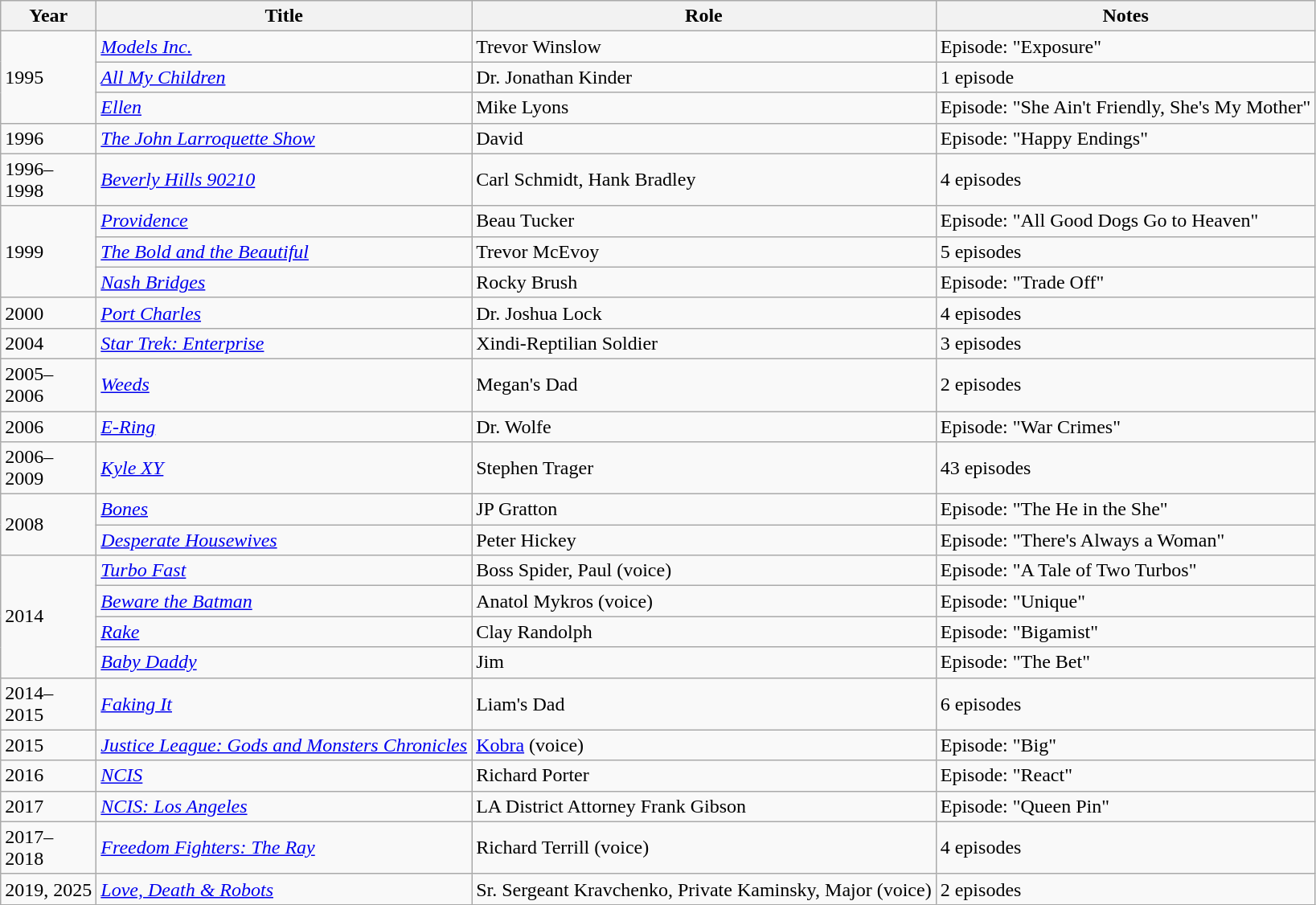<table class="wikitable sortable">
<tr>
<th>Year</th>
<th>Title</th>
<th>Role</th>
<th>Notes</th>
</tr>
<tr>
<td rowspan=3>1995</td>
<td><em><a href='#'>Models Inc.</a></em></td>
<td>Trevor Winslow</td>
<td>Episode: "Exposure"</td>
</tr>
<tr>
<td><em><a href='#'>All My Children</a></em></td>
<td>Dr. Jonathan Kinder</td>
<td>1 episode</td>
</tr>
<tr>
<td><em><a href='#'>Ellen</a></em></td>
<td>Mike Lyons</td>
<td>Episode: "She Ain't Friendly, She's My Mother"</td>
</tr>
<tr>
<td>1996</td>
<td><em><a href='#'>The John Larroquette Show</a></em></td>
<td>David</td>
<td>Episode: "Happy Endings"</td>
</tr>
<tr>
<td>1996–<br>1998</td>
<td><em><a href='#'>Beverly Hills 90210</a></em></td>
<td>Carl Schmidt, Hank Bradley</td>
<td>4 episodes</td>
</tr>
<tr>
<td rowspan=3>1999</td>
<td><em><a href='#'>Providence</a></em></td>
<td>Beau Tucker</td>
<td>Episode: "All Good Dogs Go to Heaven"</td>
</tr>
<tr>
<td><em><a href='#'>The Bold and the Beautiful</a></em></td>
<td>Trevor McEvoy</td>
<td>5 episodes</td>
</tr>
<tr>
<td><em><a href='#'>Nash Bridges</a></em></td>
<td>Rocky Brush</td>
<td>Episode: "Trade Off"</td>
</tr>
<tr>
<td>2000</td>
<td><em><a href='#'>Port Charles</a></em></td>
<td>Dr. Joshua Lock</td>
<td>4 episodes</td>
</tr>
<tr>
<td>2004</td>
<td><em><a href='#'>Star Trek: Enterprise</a></em></td>
<td>Xindi-Reptilian Soldier</td>
<td>3 episodes</td>
</tr>
<tr>
<td>2005–<br>2006</td>
<td><em><a href='#'>Weeds</a></em></td>
<td>Megan's Dad</td>
<td>2 episodes</td>
</tr>
<tr>
<td>2006</td>
<td><em><a href='#'>E-Ring</a></em></td>
<td>Dr. Wolfe</td>
<td>Episode: "War Crimes"</td>
</tr>
<tr>
<td>2006–<br>2009</td>
<td><em><a href='#'>Kyle XY</a></em></td>
<td>Stephen Trager</td>
<td>43 episodes</td>
</tr>
<tr>
<td rowspan=2>2008</td>
<td><em><a href='#'>Bones</a></em></td>
<td>JP Gratton</td>
<td>Episode: "The He in the She"</td>
</tr>
<tr>
<td><em><a href='#'>Desperate Housewives</a></em></td>
<td>Peter Hickey</td>
<td>Episode: "There's Always a Woman"</td>
</tr>
<tr>
<td rowspan=4>2014</td>
<td><em><a href='#'>Turbo Fast</a></em></td>
<td>Boss Spider, Paul (voice)</td>
<td>Episode: "A Tale of Two Turbos"</td>
</tr>
<tr>
<td><em><a href='#'>Beware the Batman</a></em></td>
<td>Anatol Mykros (voice)</td>
<td>Episode: "Unique"</td>
</tr>
<tr>
<td><em><a href='#'>Rake</a></em></td>
<td>Clay Randolph</td>
<td>Episode: "Bigamist"</td>
</tr>
<tr>
<td><em><a href='#'>Baby Daddy</a></em></td>
<td>Jim</td>
<td>Episode: "The Bet"</td>
</tr>
<tr>
<td>2014–<br>2015</td>
<td><em><a href='#'>Faking It</a></em></td>
<td>Liam's Dad</td>
<td>6 episodes</td>
</tr>
<tr>
<td>2015</td>
<td><em><a href='#'>Justice League: Gods and Monsters Chronicles</a></em></td>
<td><a href='#'>Kobra</a> (voice)</td>
<td>Episode: "Big"</td>
</tr>
<tr>
<td>2016</td>
<td><em><a href='#'>NCIS</a></em></td>
<td>Richard Porter</td>
<td>Episode: "React"</td>
</tr>
<tr>
<td>2017</td>
<td><em><a href='#'>NCIS: Los Angeles</a></em></td>
<td>LA District Attorney Frank Gibson</td>
<td>Episode: "Queen Pin"</td>
</tr>
<tr>
<td>2017–<br>2018</td>
<td><em><a href='#'>Freedom Fighters: The Ray</a></em></td>
<td>Richard Terrill (voice)</td>
<td>4 episodes</td>
</tr>
<tr>
<td>2019, 2025</td>
<td><em><a href='#'>Love, Death & Robots</a></em></td>
<td>Sr. Sergeant Kravchenko, Private Kaminsky, Major (voice)</td>
<td>2 episodes</td>
</tr>
</table>
